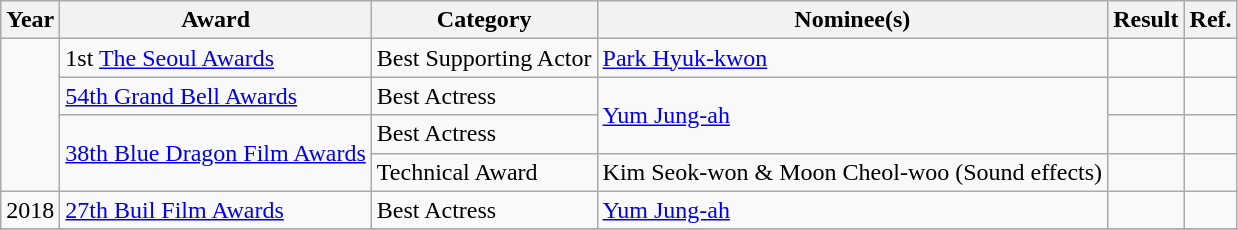<table class="wikitable">
<tr>
<th>Year</th>
<th>Award</th>
<th>Category</th>
<th>Nominee(s)</th>
<th>Result</th>
<th>Ref.</th>
</tr>
<tr>
<td rowspan="4"></td>
<td>1st <a href='#'>The Seoul Awards</a></td>
<td>Best Supporting Actor</td>
<td><a href='#'>Park Hyuk-kwon</a></td>
<td></td>
<td></td>
</tr>
<tr>
<td><a href='#'>54th Grand Bell Awards</a></td>
<td>Best Actress</td>
<td rowspan="2"><a href='#'>Yum Jung-ah</a></td>
<td></td>
<td></td>
</tr>
<tr>
<td rowspan="2"><a href='#'>38th Blue Dragon Film Awards</a></td>
<td>Best Actress</td>
<td></td>
<td></td>
</tr>
<tr>
<td>Technical Award</td>
<td>Kim Seok-won & Moon Cheol-woo (Sound effects)</td>
<td></td>
<td></td>
</tr>
<tr>
<td rowspan="1">2018</td>
<td><a href='#'>27th Buil Film Awards</a></td>
<td>Best Actress</td>
<td><a href='#'>Yum Jung-ah</a></td>
<td></td>
<td></td>
</tr>
<tr>
</tr>
</table>
